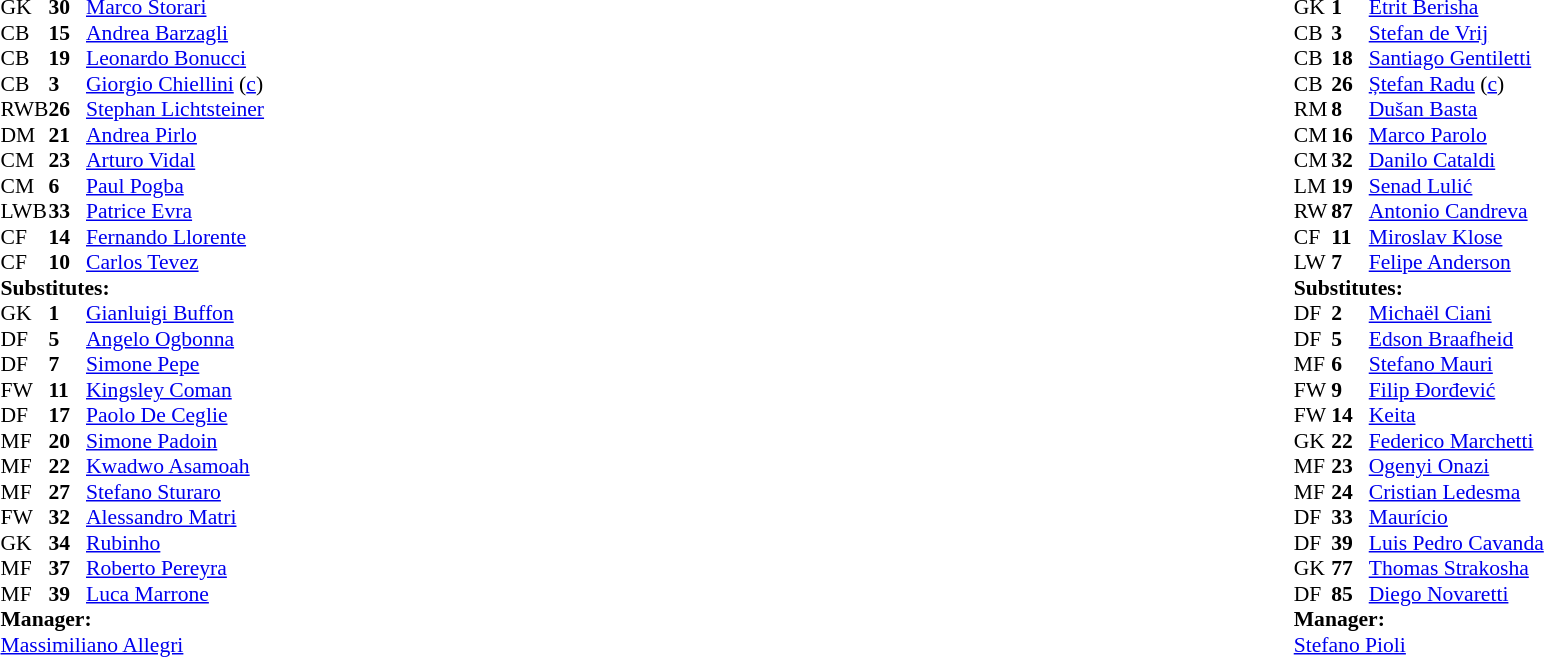<table width="100%">
<tr>
<td valign="top" width="50%"><br><table style="font-size: 90%" cellspacing="0" cellpadding="0">
<tr>
<td colspan=4></td>
</tr>
<tr>
<th width="25"></th>
<th width="25"></th>
</tr>
<tr>
<td>GK</td>
<td><strong>30</strong></td>
<td> <a href='#'>Marco Storari</a></td>
</tr>
<tr>
<td>CB</td>
<td><strong>15</strong></td>
<td> <a href='#'>Andrea Barzagli</a></td>
</tr>
<tr>
<td>CB</td>
<td><strong>19</strong></td>
<td> <a href='#'>Leonardo Bonucci</a></td>
<td></td>
</tr>
<tr>
<td>CB</td>
<td><strong>3</strong></td>
<td> <a href='#'>Giorgio Chiellini</a> (<a href='#'>c</a>)</td>
</tr>
<tr>
<td>RWB</td>
<td><strong>26</strong></td>
<td> <a href='#'>Stephan Lichtsteiner</a></td>
<td></td>
<td></td>
</tr>
<tr>
<td>DM</td>
<td><strong>21</strong></td>
<td> <a href='#'>Andrea Pirlo</a></td>
</tr>
<tr>
<td>CM</td>
<td><strong>23</strong></td>
<td> <a href='#'>Arturo Vidal</a></td>
</tr>
<tr>
<td>CM</td>
<td><strong>6</strong></td>
<td> <a href='#'>Paul Pogba</a></td>
<td></td>
<td></td>
</tr>
<tr>
<td>LWB</td>
<td><strong>33</strong></td>
<td> <a href='#'>Patrice Evra</a></td>
<td></td>
</tr>
<tr>
<td>CF</td>
<td><strong>14</strong></td>
<td> <a href='#'>Fernando Llorente</a></td>
<td></td>
<td></td>
</tr>
<tr>
<td>CF</td>
<td><strong>10</strong></td>
<td> <a href='#'>Carlos Tevez</a></td>
</tr>
<tr>
<td colspan=3><strong>Substitutes:</strong></td>
</tr>
<tr>
<td>GK</td>
<td><strong>1</strong></td>
<td> <a href='#'>Gianluigi Buffon</a></td>
</tr>
<tr>
<td>DF</td>
<td><strong>5</strong></td>
<td> <a href='#'>Angelo Ogbonna</a></td>
</tr>
<tr>
<td>DF</td>
<td><strong>7</strong></td>
<td> <a href='#'>Simone Pepe</a></td>
</tr>
<tr>
<td>FW</td>
<td><strong>11</strong></td>
<td> <a href='#'>Kingsley Coman</a></td>
</tr>
<tr>
<td>DF</td>
<td><strong>17</strong></td>
<td> <a href='#'>Paolo De Ceglie</a></td>
</tr>
<tr>
<td>MF</td>
<td><strong>20</strong></td>
<td> <a href='#'>Simone Padoin</a></td>
<td></td>
<td></td>
</tr>
<tr>
<td>MF</td>
<td><strong>22</strong></td>
<td> <a href='#'>Kwadwo Asamoah</a></td>
</tr>
<tr>
<td>MF</td>
<td><strong>27</strong></td>
<td> <a href='#'>Stefano Sturaro</a></td>
</tr>
<tr>
<td>FW</td>
<td><strong>32</strong></td>
<td> <a href='#'>Alessandro Matri</a></td>
<td></td>
<td></td>
</tr>
<tr>
<td>GK</td>
<td><strong>34</strong></td>
<td> <a href='#'>Rubinho</a></td>
</tr>
<tr>
<td>MF</td>
<td><strong>37</strong></td>
<td> <a href='#'>Roberto Pereyra</a></td>
<td></td>
<td></td>
</tr>
<tr>
<td>MF</td>
<td><strong>39</strong></td>
<td> <a href='#'>Luca Marrone</a></td>
</tr>
<tr>
<td colspan=3><strong>Manager:</strong></td>
</tr>
<tr>
<td colspan=3> <a href='#'>Massimiliano Allegri</a></td>
</tr>
</table>
</td>
<td valign="top"></td>
<td valign="top" width="50%"><br><table style="font-size: 90%" cellspacing="0" cellpadding="0" align="center">
<tr>
<td colspan=4></td>
</tr>
<tr>
<th width=25></th>
<th width=25></th>
</tr>
<tr>
<td>GK</td>
<td><strong>1</strong></td>
<td> <a href='#'>Etrit Berisha</a></td>
</tr>
<tr>
<td>CB</td>
<td><strong>3</strong></td>
<td> <a href='#'>Stefan de Vrij</a></td>
<td></td>
<td></td>
</tr>
<tr>
<td>CB</td>
<td><strong>18</strong></td>
<td> <a href='#'>Santiago Gentiletti</a></td>
</tr>
<tr>
<td>CB</td>
<td><strong>26</strong></td>
<td> <a href='#'>Ștefan Radu</a> (<a href='#'>c</a>)</td>
<td></td>
<td></td>
</tr>
<tr>
<td>RM</td>
<td><strong>8</strong></td>
<td> <a href='#'>Dušan Basta</a></td>
</tr>
<tr>
<td>CM</td>
<td><strong>16</strong></td>
<td> <a href='#'>Marco Parolo</a></td>
<td></td>
</tr>
<tr>
<td>CM</td>
<td><strong>32</strong></td>
<td> <a href='#'>Danilo Cataldi</a></td>
</tr>
<tr>
<td>LM</td>
<td><strong>19</strong></td>
<td> <a href='#'>Senad Lulić</a></td>
</tr>
<tr>
<td>RW</td>
<td><strong>87</strong></td>
<td> <a href='#'>Antonio Candreva</a></td>
<td></td>
</tr>
<tr>
<td>CF</td>
<td><strong>11</strong></td>
<td> <a href='#'>Miroslav Klose</a></td>
<td></td>
<td></td>
</tr>
<tr>
<td>LW</td>
<td><strong>7</strong></td>
<td> <a href='#'>Felipe Anderson</a></td>
</tr>
<tr>
<td colspan=3><strong>Substitutes:</strong></td>
</tr>
<tr>
<td>DF</td>
<td><strong>2</strong></td>
<td> <a href='#'>Michaël Ciani</a></td>
</tr>
<tr>
<td>DF</td>
<td><strong>5</strong></td>
<td> <a href='#'>Edson Braafheid</a></td>
</tr>
<tr>
<td>MF</td>
<td><strong>6</strong></td>
<td> <a href='#'>Stefano Mauri</a></td>
</tr>
<tr>
<td>FW</td>
<td><strong>9</strong></td>
<td> <a href='#'>Filip Đorđević</a></td>
<td></td>
<td></td>
</tr>
<tr>
<td>FW</td>
<td><strong>14</strong></td>
<td> <a href='#'>Keita</a></td>
<td></td>
<td></td>
</tr>
<tr>
<td>GK</td>
<td><strong>22</strong></td>
<td> <a href='#'>Federico Marchetti</a></td>
</tr>
<tr>
<td>MF</td>
<td><strong>23</strong></td>
<td> <a href='#'>Ogenyi Onazi</a></td>
</tr>
<tr>
<td>MF</td>
<td><strong>24</strong></td>
<td> <a href='#'>Cristian Ledesma</a></td>
</tr>
<tr>
<td>DF</td>
<td><strong>33</strong></td>
<td> <a href='#'>Maurício</a></td>
<td></td>
<td></td>
</tr>
<tr>
<td>DF</td>
<td><strong>39</strong></td>
<td> <a href='#'>Luis Pedro Cavanda</a></td>
</tr>
<tr>
<td>GK</td>
<td><strong>77</strong></td>
<td> <a href='#'>Thomas Strakosha</a></td>
</tr>
<tr>
<td>DF</td>
<td><strong>85</strong></td>
<td> <a href='#'>Diego Novaretti</a></td>
</tr>
<tr>
<td colspan=3><strong>Manager:</strong></td>
</tr>
<tr>
<td colspan=3> <a href='#'>Stefano Pioli</a></td>
</tr>
</table>
</td>
</tr>
</table>
